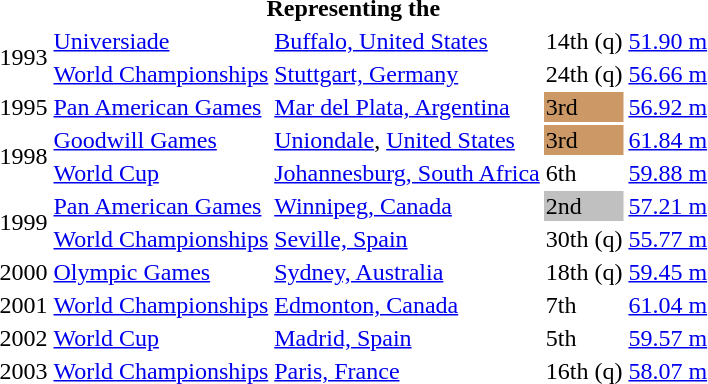<table>
<tr>
<th colspan="5">Representing the </th>
</tr>
<tr>
<td rowspan=2>1993</td>
<td><a href='#'>Universiade</a></td>
<td><a href='#'>Buffalo, United States</a></td>
<td>14th (q)</td>
<td><a href='#'>51.90 m</a></td>
</tr>
<tr>
<td><a href='#'>World Championships</a></td>
<td><a href='#'>Stuttgart, Germany</a></td>
<td>24th (q)</td>
<td><a href='#'>56.66 m</a></td>
</tr>
<tr>
<td>1995</td>
<td><a href='#'>Pan American Games</a></td>
<td><a href='#'>Mar del Plata, Argentina</a></td>
<td bgcolor="cc9966">3rd</td>
<td><a href='#'>56.92 m</a></td>
</tr>
<tr>
<td rowspan=2>1998</td>
<td><a href='#'>Goodwill Games</a></td>
<td><a href='#'>Uniondale</a>, <a href='#'>United States</a></td>
<td bgcolor="cc9966">3rd</td>
<td><a href='#'>61.84 m</a></td>
</tr>
<tr>
<td><a href='#'>World Cup</a></td>
<td><a href='#'>Johannesburg, South Africa</a></td>
<td>6th</td>
<td><a href='#'>59.88 m</a></td>
</tr>
<tr>
<td rowspan=2>1999</td>
<td><a href='#'>Pan American Games</a></td>
<td><a href='#'>Winnipeg, Canada</a></td>
<td bgcolor="silver">2nd</td>
<td><a href='#'>57.21 m</a></td>
</tr>
<tr>
<td><a href='#'>World Championships</a></td>
<td><a href='#'>Seville, Spain</a></td>
<td>30th (q)</td>
<td><a href='#'>55.77 m</a></td>
</tr>
<tr>
<td>2000</td>
<td><a href='#'>Olympic Games</a></td>
<td><a href='#'>Sydney, Australia</a></td>
<td>18th (q)</td>
<td><a href='#'>59.45 m</a></td>
</tr>
<tr>
<td>2001</td>
<td><a href='#'>World Championships</a></td>
<td><a href='#'>Edmonton, Canada</a></td>
<td>7th</td>
<td><a href='#'>61.04 m</a></td>
</tr>
<tr>
<td>2002</td>
<td><a href='#'>World Cup</a></td>
<td><a href='#'>Madrid, Spain</a></td>
<td>5th</td>
<td><a href='#'>59.57 m</a></td>
</tr>
<tr>
<td>2003</td>
<td><a href='#'>World Championships</a></td>
<td><a href='#'>Paris, France</a></td>
<td>16th (q)</td>
<td><a href='#'>58.07 m</a></td>
</tr>
</table>
